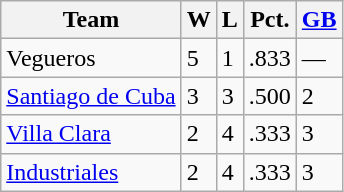<table class="wikitable">
<tr>
<th>Team</th>
<th>W</th>
<th>L</th>
<th>Pct.</th>
<th><a href='#'>GB</a></th>
</tr>
<tr>
<td>Vegueros</td>
<td>5</td>
<td>1</td>
<td>.833</td>
<td>—</td>
</tr>
<tr>
<td><a href='#'>Santiago de Cuba</a></td>
<td>3</td>
<td>3</td>
<td>.500</td>
<td>2</td>
</tr>
<tr>
<td><a href='#'>Villa Clara</a></td>
<td>2</td>
<td>4</td>
<td>.333</td>
<td>3</td>
</tr>
<tr>
<td><a href='#'>Industriales</a></td>
<td>2</td>
<td>4</td>
<td>.333</td>
<td>3</td>
</tr>
</table>
